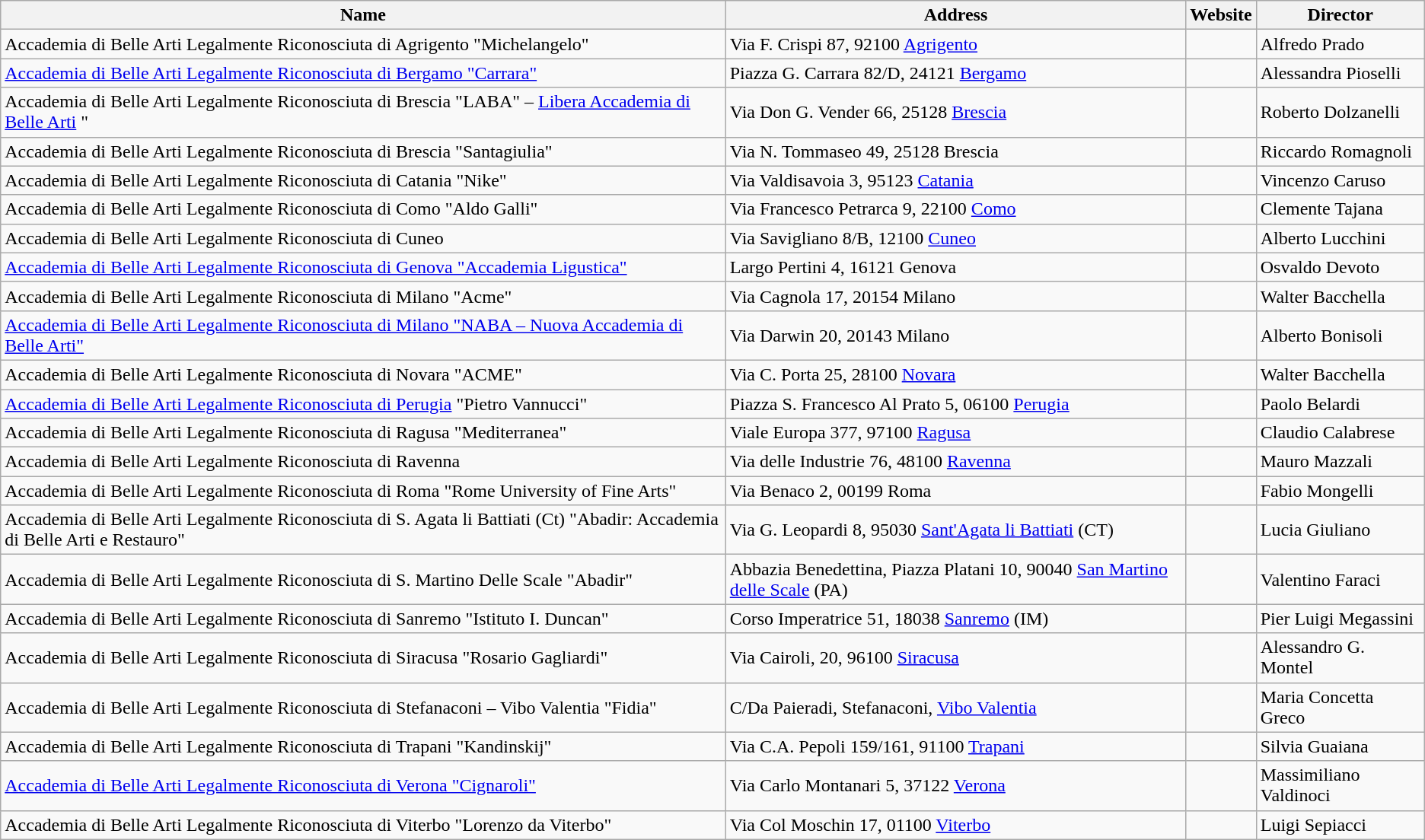<table class="wikitable" border="1">
<tr>
<th>Name</th>
<th>Address</th>
<th>Website</th>
<th width=140>Director</th>
</tr>
<tr>
<td>Accademia di Belle Arti Legalmente Riconosciuta di Agrigento "Michelangelo"</td>
<td>Via F. Crispi 87, 92100 <a href='#'>Agrigento</a></td>
<td></td>
<td>Alfredo Prado</td>
</tr>
<tr>
<td><a href='#'>Accademia di Belle Arti Legalmente Riconosciuta di Bergamo "Carrara"</a></td>
<td>Piazza G. Carrara 82/D, 24121 <a href='#'>Bergamo</a></td>
<td></td>
<td>Alessandra Pioselli</td>
</tr>
<tr>
<td>Accademia di Belle Arti Legalmente Riconosciuta di Brescia "LABA" – <a href='#'>Libera Accademia di Belle Arti</a> "</td>
<td>Via Don G. Vender 66, 25128 <a href='#'>Brescia</a></td>
<td></td>
<td>Roberto Dolzanelli</td>
</tr>
<tr>
<td>Accademia di Belle Arti Legalmente Riconosciuta di Brescia "Santagiulia"</td>
<td>Via N. Tommaseo 49, 25128 Brescia</td>
<td></td>
<td>Riccardo Romagnoli</td>
</tr>
<tr>
<td>Accademia di Belle Arti Legalmente Riconosciuta di Catania "Nike"</td>
<td>Via Valdisavoia 3, 95123 <a href='#'>Catania</a></td>
<td></td>
<td>Vincenzo Caruso</td>
</tr>
<tr>
<td>Accademia di Belle Arti Legalmente Riconosciuta di Como "Aldo Galli"</td>
<td>Via Francesco Petrarca 9, 22100 <a href='#'>Como</a></td>
<td></td>
<td>Clemente Tajana</td>
</tr>
<tr>
<td>Accademia di Belle Arti Legalmente Riconosciuta di Cuneo</td>
<td>Via Savigliano 8/B, 12100 <a href='#'>Cuneo</a></td>
<td></td>
<td>Alberto Lucchini</td>
</tr>
<tr>
<td><a href='#'>Accademia di Belle Arti Legalmente Riconosciuta di Genova "Accademia Ligustica"</a></td>
<td>Largo Pertini 4, 16121 Genova</td>
<td></td>
<td>Osvaldo Devoto</td>
</tr>
<tr>
<td>Accademia di Belle Arti Legalmente Riconosciuta di Milano "Acme"</td>
<td>Via Cagnola 17, 20154 Milano</td>
<td></td>
<td>Walter Bacchella</td>
</tr>
<tr>
<td><a href='#'>Accademia di Belle Arti Legalmente Riconosciuta di Milano "NABA – Nuova Accademia di Belle Arti"</a></td>
<td>Via Darwin 20, 20143 Milano</td>
<td></td>
<td>Alberto Bonisoli</td>
</tr>
<tr>
<td>Accademia di Belle Arti Legalmente Riconosciuta di Novara "ACME"</td>
<td>Via C. Porta 25, 28100 <a href='#'>Novara</a></td>
<td></td>
<td>Walter Bacchella</td>
</tr>
<tr>
<td><a href='#'>Accademia di Belle Arti Legalmente Riconosciuta di Perugia</a> "Pietro Vannucci"</td>
<td>Piazza S. Francesco Al Prato 5, 06100 <a href='#'>Perugia</a></td>
<td></td>
<td>Paolo Belardi</td>
</tr>
<tr>
<td>Accademia di Belle Arti Legalmente Riconosciuta di Ragusa "Mediterranea"</td>
<td>Viale Europa 377, 97100 <a href='#'>Ragusa</a></td>
<td></td>
<td>Claudio Calabrese</td>
</tr>
<tr>
<td>Accademia di Belle Arti Legalmente Riconosciuta di Ravenna</td>
<td>Via delle Industrie 76, 48100 <a href='#'>Ravenna</a></td>
<td></td>
<td>Mauro Mazzali</td>
</tr>
<tr>
<td>Accademia di Belle Arti Legalmente Riconosciuta di Roma "Rome University of Fine Arts"</td>
<td>Via Benaco 2, 00199 Roma</td>
<td></td>
<td>Fabio Mongelli</td>
</tr>
<tr>
<td>Accademia di Belle Arti Legalmente Riconosciuta di S. Agata li Battiati (Ct) "Abadir: Accademia di Belle Arti e Restauro"</td>
<td>Via G. Leopardi 8, 95030 <a href='#'>Sant'Agata li Battiati</a> (CT)</td>
<td></td>
<td>Lucia Giuliano</td>
</tr>
<tr>
<td>Accademia di Belle Arti Legalmente Riconosciuta di S. Martino Delle Scale "Abadir"</td>
<td>Abbazia Benedettina, Piazza Platani 10, 90040 <a href='#'>San Martino delle Scale</a> (PA)</td>
<td></td>
<td>Valentino Faraci</td>
</tr>
<tr>
<td>Accademia di Belle Arti Legalmente Riconosciuta di Sanremo "Istituto I. Duncan"</td>
<td>Corso Imperatrice 51, 18038 <a href='#'>Sanremo</a> (IM)</td>
<td></td>
<td>Pier Luigi Megassini</td>
</tr>
<tr>
<td>Accademia di Belle Arti Legalmente Riconosciuta di Siracusa "Rosario Gagliardi"</td>
<td>Via Cairoli, 20, 96100 <a href='#'>Siracusa</a></td>
<td></td>
<td>Alessandro G. Montel</td>
</tr>
<tr>
<td>Accademia di Belle Arti Legalmente Riconosciuta di Stefanaconi – Vibo Valentia "Fidia"</td>
<td>C/Da Paieradi, Stefanaconi, <a href='#'>Vibo Valentia</a></td>
<td></td>
<td>Maria Concetta Greco</td>
</tr>
<tr>
<td>Accademia di Belle Arti Legalmente Riconosciuta di Trapani "Kandinskij"</td>
<td>Via C.A. Pepoli 159/161, 91100 <a href='#'>Trapani</a></td>
<td></td>
<td>Silvia Guaiana</td>
</tr>
<tr>
<td><a href='#'>Accademia di Belle Arti Legalmente Riconosciuta di Verona "Cignaroli"</a></td>
<td>Via Carlo Montanari 5, 37122 <a href='#'>Verona</a></td>
<td></td>
<td>Massimiliano Valdinoci</td>
</tr>
<tr>
<td>Accademia di Belle Arti Legalmente Riconosciuta di Viterbo "Lorenzo da Viterbo"</td>
<td>Via Col Moschin 17, 01100 <a href='#'>Viterbo</a></td>
<td></td>
<td>Luigi Sepiacci</td>
</tr>
</table>
